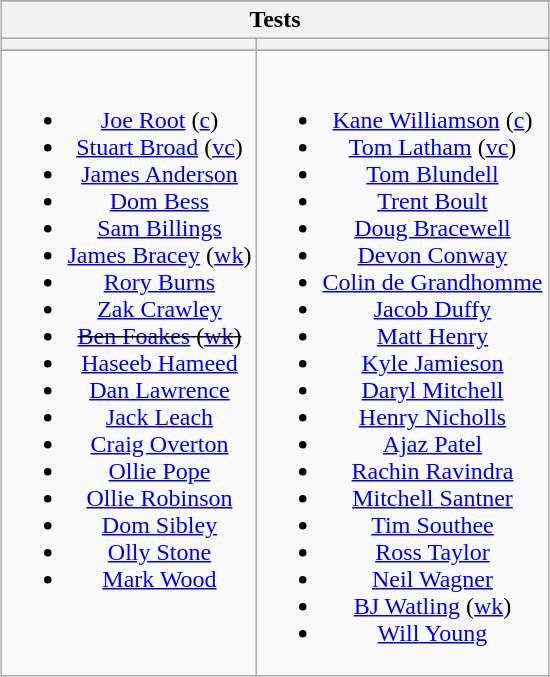<table class="wikitable" style="text-align:center; margin:auto">
<tr>
</tr>
<tr>
<th colspan=2>Tests</th>
</tr>
<tr>
<th></th>
<th></th>
</tr>
<tr>
</tr>
<tr style="vertical-align:top">
<td><br><ul><li><a href='#'>Joe Root</a> (<a href='#'>c</a>)</li><li><a href='#'>Stuart Broad</a> (<a href='#'>vc</a>)</li><li><a href='#'>James Anderson</a></li><li><a href='#'>Dom Bess</a></li><li><a href='#'>Sam Billings</a></li><li><a href='#'>James Bracey</a> (<a href='#'>wk</a>)</li><li><a href='#'>Rory Burns</a></li><li><a href='#'>Zak Crawley</a></li><li><s><a href='#'>Ben Foakes</a> (<a href='#'>wk</a>)</s></li><li><a href='#'>Haseeb Hameed</a></li><li><a href='#'>Dan Lawrence</a></li><li><a href='#'>Jack Leach</a></li><li><a href='#'>Craig Overton</a></li><li><a href='#'>Ollie Pope</a></li><li><a href='#'>Ollie Robinson</a></li><li><a href='#'>Dom Sibley</a></li><li><a href='#'>Olly Stone</a></li><li><a href='#'>Mark Wood</a></li></ul></td>
<td><br><ul><li><a href='#'>Kane Williamson</a> (<a href='#'>c</a>)</li><li><a href='#'>Tom Latham</a> (<a href='#'>vc</a>)</li><li><a href='#'>Tom Blundell</a></li><li><a href='#'>Trent Boult</a></li><li><a href='#'>Doug Bracewell</a></li><li><a href='#'>Devon Conway</a></li><li><a href='#'>Colin de Grandhomme</a></li><li><a href='#'>Jacob Duffy</a></li><li><a href='#'>Matt Henry</a></li><li><a href='#'>Kyle Jamieson</a></li><li><a href='#'>Daryl Mitchell</a></li><li><a href='#'>Henry Nicholls</a></li><li><a href='#'>Ajaz Patel</a></li><li><a href='#'>Rachin Ravindra</a></li><li><a href='#'>Mitchell Santner</a></li><li><a href='#'>Tim Southee</a></li><li><a href='#'>Ross Taylor</a></li><li><a href='#'>Neil Wagner</a></li><li><a href='#'>BJ Watling</a> (<a href='#'>wk</a>)</li><li><a href='#'>Will Young</a></li></ul></td>
</tr>
</table>
